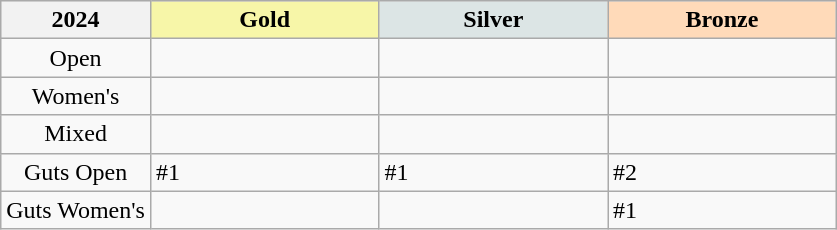<table class="wikitable sortable">
<tr bgcolor="#efefef" align="left">
<th Year>2024</th>
<th width="145" style="background-color: #F7F6A8;"> Gold</th>
<th width="145" style="background-color: #DCE5E5;"> Silver</th>
<th width="145" style="background-color: #FFDAB9;"> Bronze</th>
</tr>
<tr>
<td align="center">Open</td>
<td></td>
<td></td>
<td></td>
</tr>
<tr>
<td align="center">Women's</td>
<td></td>
<td></td>
<td></td>
</tr>
<tr>
<td align="center">Mixed</td>
<td></td>
<td></td>
<td></td>
</tr>
<tr>
<td align="center">Guts Open</td>
<td> #1</td>
<td> #1</td>
<td> #2</td>
</tr>
<tr>
<td align="center">Guts Women's</td>
<td></td>
<td></td>
<td> #1</td>
</tr>
</table>
